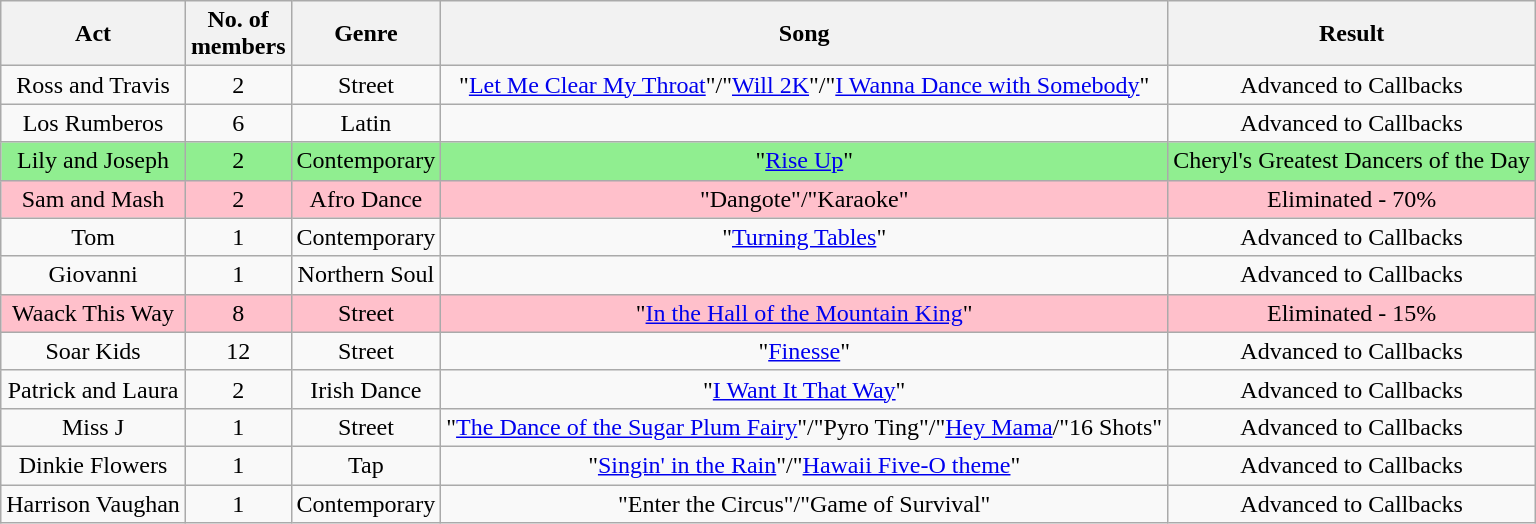<table class="wikitable sortable" style="text-align:center">
<tr>
<th>Act</th>
<th>No. of<br>members</th>
<th>Genre</th>
<th>Song</th>
<th>Result</th>
</tr>
<tr>
<td>Ross and Travis</td>
<td>2</td>
<td>Street</td>
<td>"<a href='#'>Let Me Clear My Throat</a>"/"<a href='#'>Will 2K</a>"/"<a href='#'>I Wanna Dance with Somebody</a>"</td>
<td>Advanced to Callbacks</td>
</tr>
<tr>
<td>Los Rumberos</td>
<td>6</td>
<td>Latin</td>
<td></td>
<td>Advanced to Callbacks</td>
</tr>
<tr style="background:lightgreen;">
<td>Lily and Joseph</td>
<td>2</td>
<td>Contemporary</td>
<td>"<a href='#'>Rise Up</a>"</td>
<td>Cheryl's Greatest Dancers of the Day</td>
</tr>
<tr style="background:pink;">
<td>Sam and Mash</td>
<td>2</td>
<td>Afro Dance</td>
<td>"Dangote"/"Karaoke"</td>
<td>Eliminated - 70%</td>
</tr>
<tr>
<td>Tom</td>
<td>1</td>
<td>Contemporary</td>
<td>"<a href='#'>Turning Tables</a>"</td>
<td>Advanced to Callbacks</td>
</tr>
<tr>
<td>Giovanni</td>
<td>1</td>
<td>Northern Soul</td>
<td></td>
<td>Advanced to Callbacks</td>
</tr>
<tr style="background:pink;">
<td>Waack This Way</td>
<td>8</td>
<td>Street</td>
<td>"<a href='#'>In the Hall of the Mountain King</a>"</td>
<td>Eliminated - 15%</td>
</tr>
<tr>
<td>Soar Kids</td>
<td>12</td>
<td>Street</td>
<td>"<a href='#'>Finesse</a>"</td>
<td>Advanced to Callbacks</td>
</tr>
<tr>
<td>Patrick and Laura</td>
<td>2</td>
<td>Irish Dance</td>
<td>"<a href='#'>I Want It That Way</a>"</td>
<td>Advanced to Callbacks</td>
</tr>
<tr>
<td>Miss J</td>
<td>1</td>
<td>Street</td>
<td>"<a href='#'>The Dance of the Sugar Plum Fairy</a>"/"Pyro Ting"/"<a href='#'>Hey Mama</a>/"16 Shots"</td>
<td>Advanced to Callbacks</td>
</tr>
<tr>
<td>Dinkie Flowers</td>
<td>1</td>
<td>Tap</td>
<td>"<a href='#'>Singin' in the Rain</a>"/"<a href='#'>Hawaii Five-O theme</a>"</td>
<td>Advanced to Callbacks</td>
</tr>
<tr>
<td>Harrison Vaughan</td>
<td>1</td>
<td>Contemporary</td>
<td>"Enter the Circus"/"Game of Survival"</td>
<td>Advanced to Callbacks</td>
</tr>
</table>
